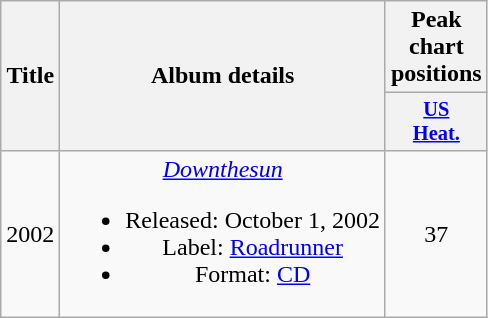<table class="wikitable plainrowheaders" style="text-align:center;">
<tr>
<th scope="col" rowspan="2">Title</th>
<th scope="col" rowspan="2">Album details</th>
<th scope="col">Peak chart positions</th>
</tr>
<tr>
<th scope="col" style="width:1em;font-size:85%;"><a href='#'>US<br>Heat.</a><br></th>
</tr>
<tr>
<td>2002</td>
<td scope="row"><em><a href='#'>Downthesun</a></em><br><ul><li>Released: October 1, 2002</li><li>Label: <a href='#'>Roadrunner</a></li><li>Format: <a href='#'>CD</a></li></ul></td>
<td>37</td>
</tr>
</table>
